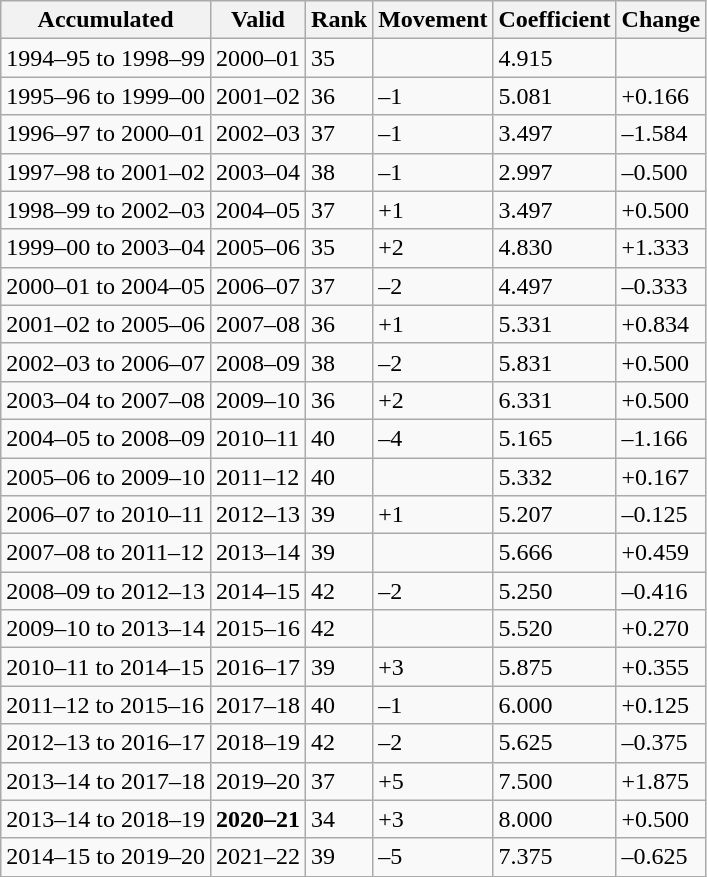<table class="wikitable sortable" style="font-size:95% style="text-align:center">
<tr>
<th>Accumulated</th>
<th>Valid</th>
<th>Rank</th>
<th>Movement</th>
<th>Coefficient</th>
<th>Change</th>
</tr>
<tr>
<td>1994–95 to 1998–99</td>
<td>2000–01</td>
<td>35</td>
<td></td>
<td>4.915</td>
<td></td>
</tr>
<tr>
<td>1995–96 to 1999–00</td>
<td>2001–02</td>
<td>36</td>
<td> –1</td>
<td>5.081</td>
<td> +0.166</td>
</tr>
<tr>
<td>1996–97 to 2000–01</td>
<td>2002–03</td>
<td>37</td>
<td> –1</td>
<td>3.497</td>
<td> –1.584</td>
</tr>
<tr>
<td>1997–98 to 2001–02</td>
<td>2003–04</td>
<td>38</td>
<td> –1</td>
<td>2.997</td>
<td> –0.500</td>
</tr>
<tr>
<td>1998–99 to 2002–03</td>
<td>2004–05</td>
<td>37</td>
<td> +1</td>
<td>3.497</td>
<td> +0.500</td>
</tr>
<tr>
<td>1999–00 to 2003–04</td>
<td>2005–06</td>
<td>35</td>
<td> +2</td>
<td>4.830</td>
<td> +1.333</td>
</tr>
<tr>
<td>2000–01 to 2004–05</td>
<td>2006–07</td>
<td>37</td>
<td> –2</td>
<td>4.497</td>
<td> –0.333</td>
</tr>
<tr>
<td>2001–02 to 2005–06</td>
<td>2007–08</td>
<td>36</td>
<td> +1</td>
<td>5.331</td>
<td> +0.834</td>
</tr>
<tr>
<td>2002–03 to 2006–07</td>
<td>2008–09</td>
<td>38</td>
<td> –2</td>
<td>5.831</td>
<td> +0.500</td>
</tr>
<tr>
<td>2003–04 to 2007–08</td>
<td>2009–10</td>
<td>36</td>
<td> +2</td>
<td>6.331</td>
<td> +0.500</td>
</tr>
<tr>
<td>2004–05 to 2008–09</td>
<td>2010–11</td>
<td>40</td>
<td> –4</td>
<td>5.165</td>
<td> –1.166</td>
</tr>
<tr>
<td>2005–06 to 2009–10</td>
<td>2011–12</td>
<td>40</td>
<td></td>
<td>5.332</td>
<td> +0.167</td>
</tr>
<tr>
<td>2006–07 to 2010–11</td>
<td>2012–13</td>
<td>39</td>
<td> +1</td>
<td>5.207</td>
<td> –0.125</td>
</tr>
<tr>
<td>2007–08 to 2011–12</td>
<td>2013–14</td>
<td>39</td>
<td></td>
<td>5.666</td>
<td> +0.459</td>
</tr>
<tr>
<td>2008–09 to 2012–13</td>
<td>2014–15</td>
<td>42</td>
<td> –2</td>
<td>5.250</td>
<td> –0.416</td>
</tr>
<tr>
<td>2009–10 to 2013–14</td>
<td>2015–16</td>
<td>42</td>
<td></td>
<td>5.520</td>
<td> +0.270</td>
</tr>
<tr>
<td>2010–11 to 2014–15</td>
<td>2016–17</td>
<td>39</td>
<td> +3</td>
<td>5.875</td>
<td> +0.355</td>
</tr>
<tr>
<td>2011–12 to 2015–16</td>
<td>2017–18</td>
<td>40</td>
<td> –1</td>
<td>6.000</td>
<td> +0.125</td>
</tr>
<tr>
<td>2012–13 to 2016–17</td>
<td>2018–19</td>
<td>42</td>
<td> –2</td>
<td>5.625</td>
<td> –0.375</td>
</tr>
<tr>
<td>2013–14 to 2017–18</td>
<td>2019–20</td>
<td>37</td>
<td> +5</td>
<td>7.500</td>
<td> +1.875</td>
</tr>
<tr>
<td>2013–14 to 2018–19</td>
<td><strong>2020–21</strong></td>
<td>34</td>
<td> +3</td>
<td>8.000</td>
<td> +0.500</td>
</tr>
<tr>
<td>2014–15 to 2019–20</td>
<td>2021–22</td>
<td>39</td>
<td> –5</td>
<td>7.375</td>
<td> –0.625</td>
</tr>
</table>
